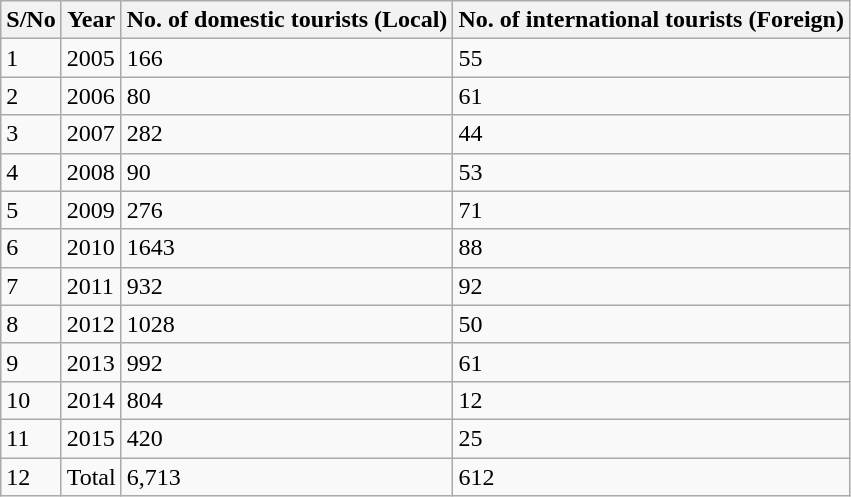<table class="wikitable">
<tr>
<th>S/No</th>
<th>Year</th>
<th>No. of domestic tourists (Local)</th>
<th>No. of international tourists (Foreign)</th>
</tr>
<tr>
<td>1</td>
<td>2005</td>
<td>166</td>
<td>55</td>
</tr>
<tr>
<td>2</td>
<td>2006</td>
<td>80</td>
<td>61</td>
</tr>
<tr>
<td>3</td>
<td>2007</td>
<td>282</td>
<td>44</td>
</tr>
<tr>
<td>4</td>
<td>2008</td>
<td>90</td>
<td>53</td>
</tr>
<tr>
<td>5</td>
<td>2009</td>
<td>276</td>
<td>71</td>
</tr>
<tr>
<td>6</td>
<td>2010</td>
<td>1643</td>
<td>88</td>
</tr>
<tr>
<td>7</td>
<td>2011</td>
<td>932</td>
<td>92</td>
</tr>
<tr>
<td>8</td>
<td>2012</td>
<td>1028</td>
<td>50</td>
</tr>
<tr>
<td>9</td>
<td>2013</td>
<td>992</td>
<td>61</td>
</tr>
<tr>
<td>10</td>
<td>2014</td>
<td>804</td>
<td>12</td>
</tr>
<tr>
<td>11</td>
<td>2015</td>
<td>420</td>
<td>25</td>
</tr>
<tr>
<td>12</td>
<td>Total</td>
<td>6,713</td>
<td>612</td>
</tr>
</table>
